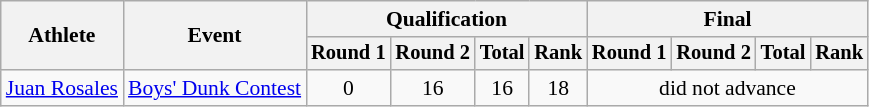<table class="wikitable" style="font-size:90%;">
<tr>
<th rowspan=2>Athlete</th>
<th rowspan=2>Event</th>
<th colspan=4>Qualification</th>
<th colspan=4>Final</th>
</tr>
<tr style="font-size:95%">
<th>Round 1</th>
<th>Round 2</th>
<th>Total</th>
<th>Rank</th>
<th>Round 1</th>
<th>Round 2</th>
<th>Total</th>
<th>Rank</th>
</tr>
<tr align=center>
<td align=left><a href='#'>Juan Rosales</a></td>
<td align=left><a href='#'>Boys' Dunk Contest</a></td>
<td>0</td>
<td>16</td>
<td>16</td>
<td>18</td>
<td colspan=4>did not advance</td>
</tr>
</table>
